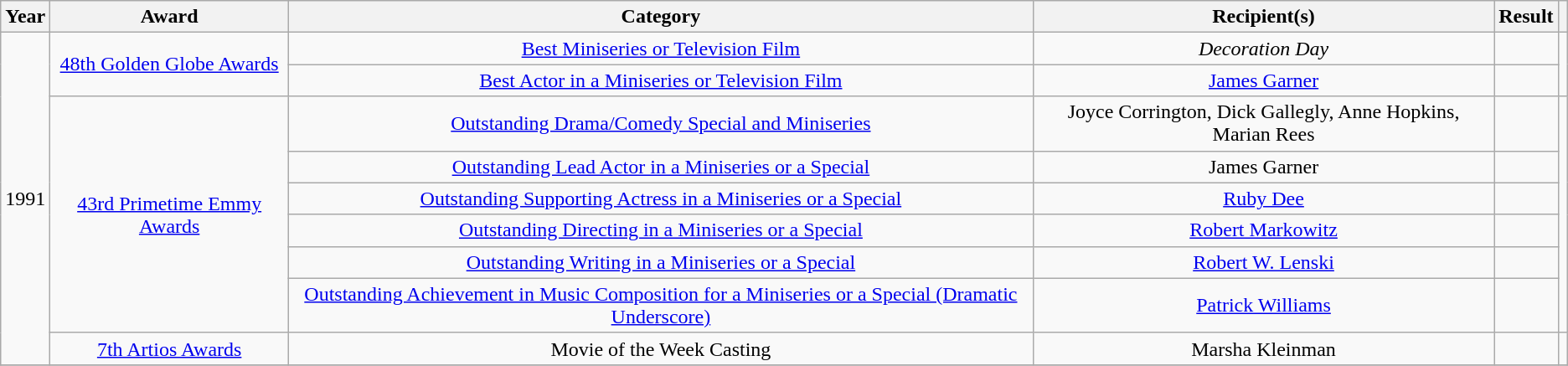<table class="wikitable sortable plainrowheaders" style="text-align:center;">
<tr>
<th scope="col">Year</th>
<th scope="col">Award</th>
<th scope="col">Category</th>
<th scope="col">Recipient(s)</th>
<th scope="col">Result</th>
<th scope="col" class="unsortable"></th>
</tr>
<tr>
<td rowspan="9">1991</td>
<td rowspan="2"><a href='#'>48th Golden Globe Awards</a></td>
<td><a href='#'>Best Miniseries or Television Film</a></td>
<td><em>Decoration Day</em></td>
<td></td>
<td rowspan="2"></td>
</tr>
<tr>
<td><a href='#'>Best Actor in a Miniseries or Television Film</a></td>
<td><a href='#'>James Garner</a></td>
<td></td>
</tr>
<tr>
<td rowspan="6"><a href='#'>43rd Primetime Emmy Awards</a></td>
<td><a href='#'>Outstanding Drama/Comedy Special and Miniseries</a></td>
<td>Joyce Corrington, Dick Gallegly, Anne Hopkins, Marian Rees</td>
<td></td>
<td rowspan="6"></td>
</tr>
<tr>
<td><a href='#'>Outstanding Lead Actor in a Miniseries or a Special</a></td>
<td>James Garner</td>
<td></td>
</tr>
<tr>
<td><a href='#'>Outstanding Supporting Actress in a Miniseries or a Special</a></td>
<td><a href='#'>Ruby Dee</a></td>
<td></td>
</tr>
<tr>
<td><a href='#'>Outstanding Directing in a Miniseries or a Special</a></td>
<td><a href='#'>Robert Markowitz</a></td>
<td></td>
</tr>
<tr>
<td><a href='#'>Outstanding Writing in a Miniseries or a Special</a></td>
<td><a href='#'>Robert W. Lenski</a></td>
<td></td>
</tr>
<tr>
<td><a href='#'>Outstanding Achievement in Music Composition for a Miniseries or a Special (Dramatic Underscore)</a></td>
<td><a href='#'>Patrick Williams</a></td>
<td></td>
</tr>
<tr>
<td><a href='#'>7th Artios Awards</a></td>
<td>Movie of the Week Casting</td>
<td>Marsha Kleinman</td>
<td></td>
<td></td>
</tr>
<tr>
</tr>
</table>
